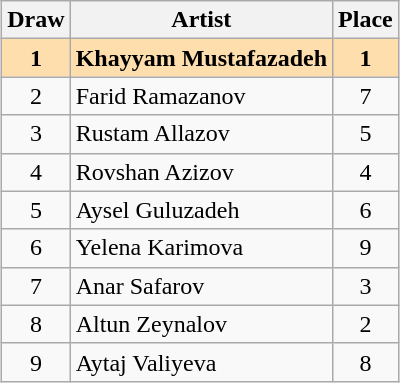<table class="sortable wikitable" style="margin: 1em auto 1em auto; text-align:center">
<tr>
<th>Draw</th>
<th>Artist</th>
<th>Place</th>
</tr>
<tr style="font-weight:bold; background:navajowhite;">
<td>1</td>
<td align="left">Khayyam Mustafazadeh</td>
<td>1</td>
</tr>
<tr>
<td>2</td>
<td align="left">Farid Ramazanov</td>
<td>7</td>
</tr>
<tr>
<td>3</td>
<td align="left">Rustam Allazov</td>
<td>5</td>
</tr>
<tr>
<td>4</td>
<td align="left">Rovshan Azizov</td>
<td>4</td>
</tr>
<tr>
<td>5</td>
<td align="left">Aysel Guluzadeh</td>
<td>6</td>
</tr>
<tr>
<td>6</td>
<td align="left">Yelena Karimova</td>
<td>9</td>
</tr>
<tr>
<td>7</td>
<td align="left">Anar Safarov</td>
<td>3</td>
</tr>
<tr>
<td>8</td>
<td align="left">Altun Zeynalov</td>
<td>2</td>
</tr>
<tr>
<td>9</td>
<td align="left">Aytaj Valiyeva</td>
<td>8</td>
</tr>
</table>
